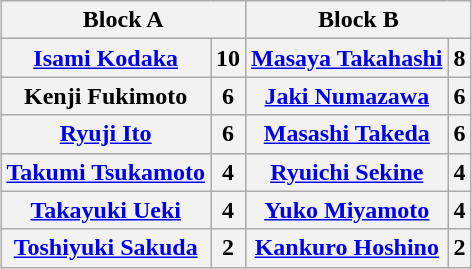<table class="wikitable" style="margin: 1em auto 1em auto">
<tr>
<th colspan="2">Block A</th>
<th colspan="2">Block B</th>
</tr>
<tr>
<th><a href='#'>Isami Kodaka</a></th>
<th>10</th>
<th><a href='#'>Masaya Takahashi</a></th>
<th>8</th>
</tr>
<tr>
<th>Kenji Fukimoto</th>
<th>6</th>
<th><a href='#'>Jaki Numazawa</a></th>
<th>6</th>
</tr>
<tr>
<th><a href='#'>Ryuji Ito</a></th>
<th>6</th>
<th><a href='#'>Masashi Takeda</a></th>
<th>6</th>
</tr>
<tr>
<th><a href='#'>Takumi Tsukamoto</a></th>
<th>4</th>
<th><a href='#'>Ryuichi Sekine</a></th>
<th>4</th>
</tr>
<tr>
<th><a href='#'>Takayuki Ueki</a></th>
<th>4</th>
<th><a href='#'>Yuko Miyamoto</a></th>
<th>4</th>
</tr>
<tr>
<th><a href='#'>Toshiyuki Sakuda</a></th>
<th>2</th>
<th><a href='#'>Kankuro Hoshino</a></th>
<th>2</th>
</tr>
</table>
